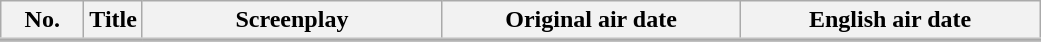<table class="wikitable">
<tr style="border-bottom: 3px solid #C0C0C0;">
<th style="width:3em;">No.</th>
<th>Title</th>
<th style="width:12em;">Screenplay</th>
<th style="width:12em;">Original air date</th>
<th Style="width:12em;">English air date</th>
</tr>
<tr>
</tr>
</table>
